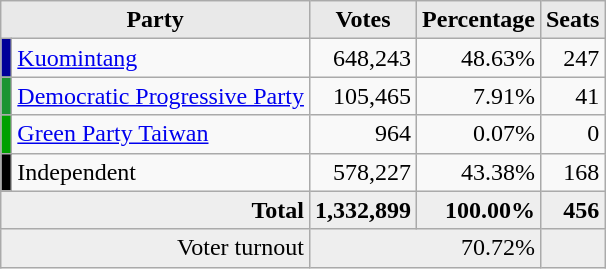<table class="wikitable">
<tr>
<th style="background-color:#E9E9E9" colspan=2 style="width: 20em">Party</th>
<th style="background-color:#E9E9E9" style="width: 7em">Votes</th>
<th style="background-color:#E9E9E9" style="width: 7em">Percentage</th>
<th style="background-color:#E9E9E9" style="width: 7em">Seats</th>
</tr>
<tr>
<td bgcolor="#000099"></td>
<td align=left><a href='#'>Kuomintang</a></td>
<td align=right>648,243</td>
<td align=right>48.63%</td>
<td align=right>247</td>
</tr>
<tr>
<td bgcolor="#1B9431"></td>
<td align=left><a href='#'>Democratic Progressive Party</a></td>
<td align=right>105,465</td>
<td align=right>7.91%</td>
<td align=right>41</td>
</tr>
<tr>
<td bgcolor="#00a000"></td>
<td align=left><a href='#'>Green Party Taiwan</a></td>
<td align=right>964</td>
<td align=right>0.07%</td>
<td align=right>0</td>
</tr>
<tr>
<td bgcolor="#000000"></td>
<td align=left>Independent</td>
<td align=right>578,227</td>
<td align=right>43.38%</td>
<td align=right>168</td>
</tr>
<tr bgcolor="#EEEEEE">
<td colspan="2" align="right"><strong>Total</strong></td>
<td align=right><strong>1,332,899</strong></td>
<td align=right><strong>100.00%</strong></td>
<td align=right><strong>456</strong></td>
</tr>
<tr bgcolor="#EEEEEE">
<td colspan="2" align="right">Voter turnout</td>
<td colspan="2" align="right">70.72%</td>
<td></td>
</tr>
</table>
